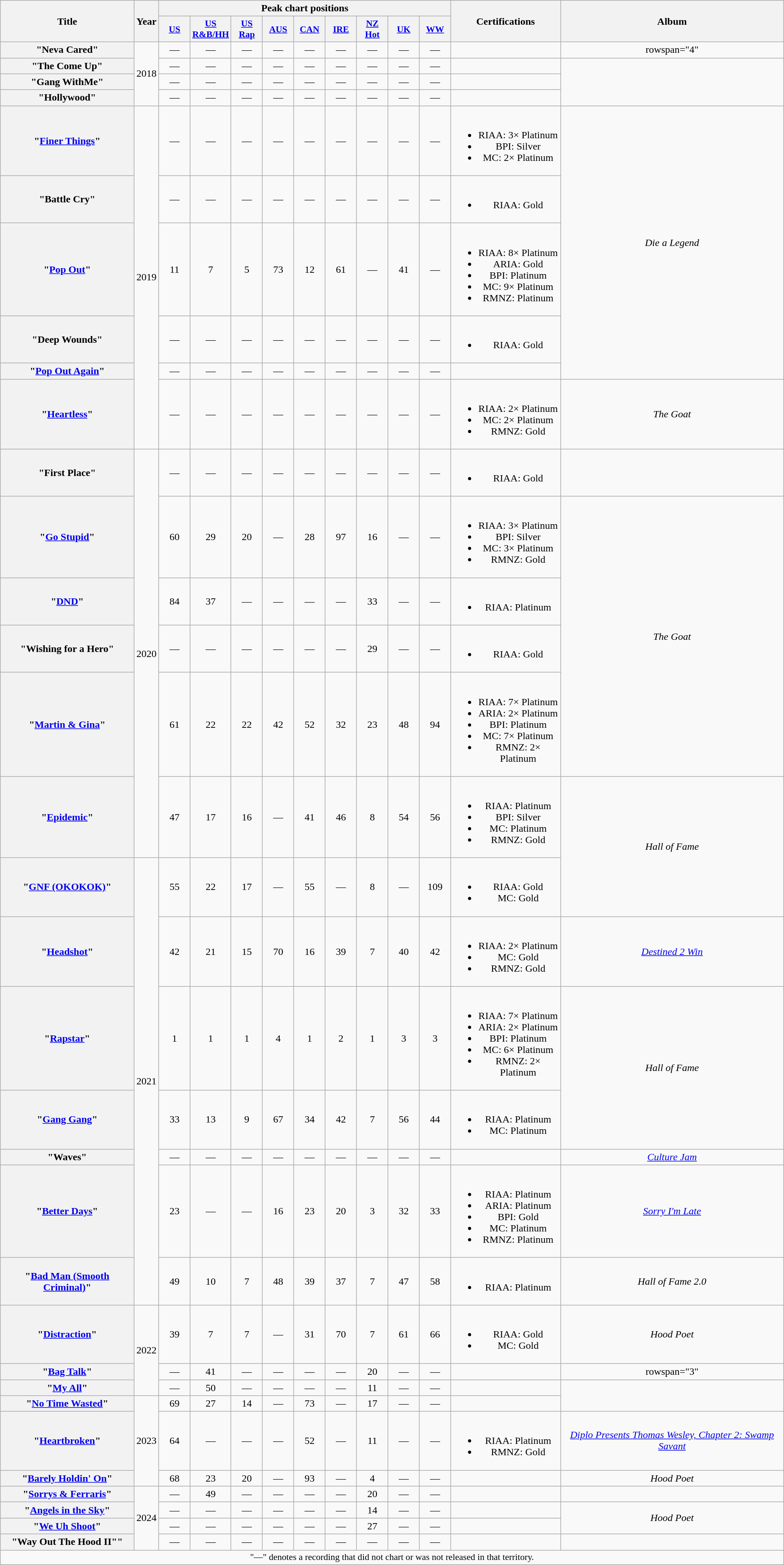<table class="wikitable plainrowheaders" style="text-align:center;">
<tr>
<th scope="col" rowspan="2">Title</th>
<th scope="col" rowspan="2">Year</th>
<th scope="col" colspan="9">Peak chart positions</th>
<th scope="col" rowspan="2">Certifications</th>
<th scope="col" rowspan="2">Album</th>
</tr>
<tr>
<th scope="col" style="width:3em;font-size:90%;"><a href='#'>US</a><br></th>
<th scope="col" style="width:3em;font-size:90%;"><a href='#'>US<br>R&B/HH</a><br></th>
<th scope="col" style="width:3em;font-size:90%;"><a href='#'>US<br>Rap</a><br></th>
<th scope="col" style="width:3em;font-size:90%;"><a href='#'>AUS</a><br></th>
<th scope="col" style="width:3em;font-size:90%;"><a href='#'>CAN</a><br></th>
<th scope="col" style="width:3em;font-size:90%;"><a href='#'>IRE</a><br></th>
<th scope="col" style="width:3em;font-size:90%;"><a href='#'>NZ<br>Hot</a><br></th>
<th scope="col" style="width:3em;font-size:90%;"><a href='#'>UK</a><br></th>
<th scope="col" style="width:3em;font-size:90%;"><a href='#'>WW</a><br></th>
</tr>
<tr>
<th scope="row">"Neva Cared"</th>
<td rowspan="4">2018</td>
<td>—</td>
<td>—</td>
<td>—</td>
<td>—</td>
<td>—</td>
<td>—</td>
<td>—</td>
<td>—</td>
<td>—</td>
<td></td>
<td>rowspan="4" </td>
</tr>
<tr>
<th scope="row">"The Come Up"</th>
<td>—</td>
<td>—</td>
<td>—</td>
<td>—</td>
<td>—</td>
<td>—</td>
<td>—</td>
<td>—</td>
<td>—</td>
<td></td>
</tr>
<tr>
<th scope="row">"Gang WithMe"</th>
<td>—</td>
<td>—</td>
<td>—</td>
<td>—</td>
<td>—</td>
<td>—</td>
<td>—</td>
<td>—</td>
<td>—</td>
<td></td>
</tr>
<tr>
<th scope="row">"Hollywood"</th>
<td>—</td>
<td>—</td>
<td>—</td>
<td>—</td>
<td>—</td>
<td>—</td>
<td>—</td>
<td>—</td>
<td>—</td>
<td></td>
</tr>
<tr>
<th scope="row">"<a href='#'>Finer Things</a>"</th>
<td rowspan="6">2019</td>
<td>—</td>
<td>—</td>
<td>—</td>
<td>—</td>
<td>—</td>
<td>—</td>
<td>—</td>
<td>—</td>
<td>—</td>
<td><br><ul><li>RIAA: 3× Platinum</li><li>BPI: Silver</li><li>MC: 2× Platinum</li></ul></td>
<td rowspan="5"><em>Die a Legend</em></td>
</tr>
<tr>
<th scope="row">"Battle Cry"</th>
<td>—</td>
<td>—</td>
<td>—</td>
<td>—</td>
<td>—</td>
<td>—</td>
<td>—</td>
<td>—</td>
<td>—</td>
<td><br><ul><li>RIAA: Gold</li></ul></td>
</tr>
<tr>
<th scope="row">"<a href='#'>Pop Out</a>"<br></th>
<td>11</td>
<td>7</td>
<td>5</td>
<td>73</td>
<td>12</td>
<td>61</td>
<td>—</td>
<td>41</td>
<td>—</td>
<td><br><ul><li>RIAA: 8× Platinum</li><li>ARIA: Gold</li><li>BPI: Platinum</li><li>MC: 9× Platinum</li><li>RMNZ: Platinum</li></ul></td>
</tr>
<tr>
<th scope="row">"Deep Wounds"</th>
<td>—</td>
<td>—</td>
<td>—</td>
<td>—</td>
<td>—</td>
<td>—</td>
<td>—</td>
<td>—</td>
<td>—</td>
<td><br><ul><li>RIAA: Gold</li></ul></td>
</tr>
<tr>
<th scope="row">"<a href='#'>Pop Out Again</a>"<br></th>
<td>—</td>
<td>—</td>
<td>—</td>
<td>—</td>
<td>—</td>
<td>—</td>
<td>—</td>
<td>—</td>
<td>—</td>
<td></td>
</tr>
<tr>
<th scope="row">"<a href='#'>Heartless</a>"<br></th>
<td>—</td>
<td>—</td>
<td>—</td>
<td>—</td>
<td>—</td>
<td>—</td>
<td>—</td>
<td>—</td>
<td>—</td>
<td><br><ul><li>RIAA: 2× Platinum</li><li>MC: 2× Platinum</li><li>RMNZ: Gold</li></ul></td>
<td><em>The Goat</em></td>
</tr>
<tr>
<th scope="row">"First Place"<br></th>
<td rowspan="6">2020</td>
<td>—</td>
<td>—</td>
<td>—</td>
<td>—</td>
<td>—</td>
<td>—</td>
<td>—</td>
<td>—</td>
<td>—</td>
<td><br><ul><li>RIAA: Gold</li></ul></td>
<td></td>
</tr>
<tr>
<th scope="row">"<a href='#'>Go Stupid</a>"<br></th>
<td>60</td>
<td>29</td>
<td>20</td>
<td>—</td>
<td>28</td>
<td>97</td>
<td>16</td>
<td>—</td>
<td>—</td>
<td><br><ul><li>RIAA: 3× Platinum</li><li>BPI: Silver</li><li>MC: 3× Platinum</li><li>RMNZ: Gold</li></ul></td>
<td rowspan="4"><em>The Goat</em></td>
</tr>
<tr>
<th scope="row">"<a href='#'>DND</a>"</th>
<td>84</td>
<td>37</td>
<td>—</td>
<td>—</td>
<td>—</td>
<td>—</td>
<td>33</td>
<td>—</td>
<td>—</td>
<td><br><ul><li>RIAA: Platinum</li></ul></td>
</tr>
<tr>
<th scope="row">"Wishing for a Hero"<br></th>
<td>—</td>
<td>—</td>
<td>—</td>
<td>—</td>
<td>—</td>
<td>—</td>
<td>29</td>
<td>—</td>
<td>—</td>
<td><br><ul><li>RIAA: Gold</li></ul></td>
</tr>
<tr>
<th scope="row">"<a href='#'>Martin & Gina</a>"</th>
<td>61</td>
<td>22</td>
<td>22</td>
<td>42</td>
<td>52</td>
<td>32</td>
<td>23</td>
<td>48</td>
<td>94</td>
<td><br><ul><li>RIAA: 7× Platinum</li><li>ARIA: 2× Platinum</li><li>BPI: Platinum</li><li>MC: 7× Platinum</li><li>RMNZ: 2× Platinum</li></ul></td>
</tr>
<tr>
<th scope="row">"<a href='#'>Epidemic</a>"</th>
<td>47</td>
<td>17</td>
<td>16</td>
<td>—</td>
<td>41</td>
<td>46</td>
<td>8</td>
<td>54</td>
<td>56</td>
<td><br><ul><li>RIAA: Platinum</li><li>BPI: Silver</li><li>MC: Platinum</li><li>RMNZ: Gold</li></ul></td>
<td rowspan="2"><em>Hall of Fame</em></td>
</tr>
<tr>
<th scope="row">"<a href='#'>GNF (OKOKOK)</a>"</th>
<td rowspan="7">2021</td>
<td>55</td>
<td>22</td>
<td>17</td>
<td>—</td>
<td>55</td>
<td>—</td>
<td>8</td>
<td>—</td>
<td>109</td>
<td><br><ul><li>RIAA: Gold</li><li>MC: Gold</li></ul></td>
</tr>
<tr>
<th scope="row">"<a href='#'>Headshot</a>"<br></th>
<td>42</td>
<td>21</td>
<td>15</td>
<td>70</td>
<td>16</td>
<td>39</td>
<td>7</td>
<td>40</td>
<td>42</td>
<td><br><ul><li>RIAA: 2× Platinum</li><li>MC: Gold</li><li>RMNZ: Gold</li></ul></td>
<td><em><a href='#'>Destined 2 Win</a></em></td>
</tr>
<tr>
<th scope="row">"<a href='#'>Rapstar</a>"</th>
<td>1</td>
<td>1</td>
<td>1</td>
<td>4</td>
<td>1</td>
<td>2</td>
<td>1</td>
<td>3</td>
<td>3</td>
<td><br><ul><li>RIAA: 7× Platinum</li><li>ARIA: 2× Platinum</li><li>BPI: Platinum</li><li>MC: 6× Platinum</li><li>RMNZ: 2× Platinum</li></ul></td>
<td rowspan="2"><em>Hall of Fame</em></td>
</tr>
<tr>
<th scope="row">"<a href='#'>Gang Gang</a>"<br></th>
<td>33</td>
<td>13</td>
<td>9</td>
<td>67</td>
<td>34</td>
<td>42</td>
<td>7</td>
<td>56</td>
<td>44</td>
<td><br><ul><li>RIAA: Platinum</li><li>MC: Platinum</li></ul></td>
</tr>
<tr>
<th scope="row">"Waves"<br></th>
<td>—</td>
<td>—</td>
<td>—</td>
<td>—</td>
<td>—</td>
<td>—</td>
<td>—</td>
<td>—</td>
<td>—</td>
<td></td>
<td><em><a href='#'>Culture Jam</a></em></td>
</tr>
<tr>
<th scope="row">"<a href='#'>Better Days</a>"<br></th>
<td>23</td>
<td>—</td>
<td>—</td>
<td>16</td>
<td>23</td>
<td>20</td>
<td>3</td>
<td>32</td>
<td>33</td>
<td><br><ul><li>RIAA: Platinum</li><li>ARIA: Platinum</li><li>BPI: Gold</li><li>MC: Platinum</li><li>RMNZ: Platinum</li></ul></td>
<td><em><a href='#'>Sorry I'm Late</a></em></td>
</tr>
<tr>
<th scope="row">"<a href='#'>Bad Man (Smooth Criminal)</a>"</th>
<td>49</td>
<td>10</td>
<td>7</td>
<td>48</td>
<td>39</td>
<td>37</td>
<td>7</td>
<td>47</td>
<td>58</td>
<td><br><ul><li>RIAA: Platinum</li></ul></td>
<td><em>Hall of Fame 2.0</em></td>
</tr>
<tr>
<th scope="row">"<a href='#'>Distraction</a>"</th>
<td rowspan="3">2022</td>
<td>39</td>
<td>7</td>
<td>7</td>
<td>—</td>
<td>31</td>
<td>70</td>
<td>7</td>
<td>61</td>
<td>66</td>
<td><br><ul><li>RIAA: Gold</li><li>MC: Gold</li></ul></td>
<td><em>Hood Poet</em></td>
</tr>
<tr>
<th scope="row">"<a href='#'>Bag Talk</a>"</th>
<td>—</td>
<td>41</td>
<td>—</td>
<td>—</td>
<td>—</td>
<td>—</td>
<td>20</td>
<td>—</td>
<td>—</td>
<td></td>
<td>rowspan="3" </td>
</tr>
<tr>
<th scope="row">"<a href='#'>My All</a>"</th>
<td>—</td>
<td>50</td>
<td>—</td>
<td>—</td>
<td>—</td>
<td>—</td>
<td>11</td>
<td>—</td>
<td>—</td>
<td></td>
</tr>
<tr>
<th scope="row">"<a href='#'>No Time Wasted</a>"<br></th>
<td rowspan="3">2023</td>
<td>69</td>
<td>27</td>
<td>14</td>
<td>—</td>
<td>73</td>
<td>—</td>
<td>17</td>
<td>—</td>
<td>—</td>
<td></td>
</tr>
<tr>
<th scope="row">"<a href='#'>Heartbroken</a>"<br></th>
<td>64</td>
<td>—</td>
<td>—</td>
<td>—</td>
<td>52</td>
<td>—</td>
<td>11</td>
<td>—</td>
<td>—</td>
<td><br><ul><li>RIAA: Platinum</li><li>RMNZ: Gold</li></ul></td>
<td><em><a href='#'>Diplo Presents Thomas Wesley, Chapter 2: Swamp Savant</a></em></td>
</tr>
<tr>
<th scope="row">"<a href='#'>Barely Holdin' On</a>"</th>
<td>68</td>
<td>23</td>
<td>20</td>
<td>—</td>
<td>93</td>
<td>—</td>
<td>4</td>
<td>—</td>
<td>—</td>
<td></td>
<td><em>Hood Poet</em></td>
</tr>
<tr>
<th scope="row">"<a href='#'>Sorrys & Ferraris</a>"</th>
<td rowspan="4">2024</td>
<td>—</td>
<td>49</td>
<td>—</td>
<td>—</td>
<td>—</td>
<td>—</td>
<td>20</td>
<td>—</td>
<td>—</td>
<td></td>
<td></td>
</tr>
<tr>
<th scope="row">"<a href='#'>Angels in the Sky</a>"</th>
<td>—</td>
<td>—</td>
<td>—</td>
<td>—</td>
<td>—</td>
<td>—</td>
<td>14</td>
<td>—</td>
<td>—</td>
<td></td>
<td rowspan="2"><em>Hood Poet</em></td>
</tr>
<tr>
<th scope="row">"<a href='#'>We Uh Shoot</a>"<br></th>
<td>—</td>
<td>—</td>
<td>—</td>
<td>—</td>
<td>—</td>
<td>—</td>
<td>27</td>
<td>—</td>
<td>—</td>
<td></td>
</tr>
<tr>
<th scope="row">"Way Out The Hood II""<br></th>
<td>—</td>
<td>—</td>
<td>—</td>
<td>—</td>
<td>—</td>
<td>—</td>
<td>—</td>
<td>—</td>
<td>—</td>
<td></td>
<td></td>
</tr>
<tr>
<td colspan="13" style="font-size:90%">"—" denotes a recording that did not chart or was not released in that territory.</td>
</tr>
</table>
